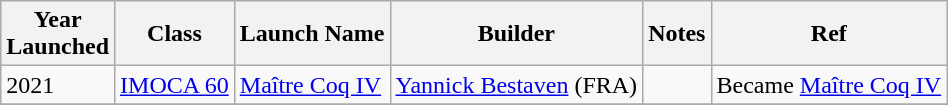<table class="wikitable sortable">
<tr>
<th>Year<br>Launched</th>
<th>Class</th>
<th>Launch Name</th>
<th>Builder</th>
<th>Notes</th>
<th>Ref</th>
</tr>
<tr>
<td>2021</td>
<td><a href='#'>IMOCA 60</a></td>
<td><a href='#'>Maître Coq IV</a></td>
<td><a href='#'>Yannick Bestaven</a> (FRA)</td>
<td></td>
<td>Became <a href='#'>Maître Coq IV</a></td>
</tr>
<tr>
</tr>
</table>
